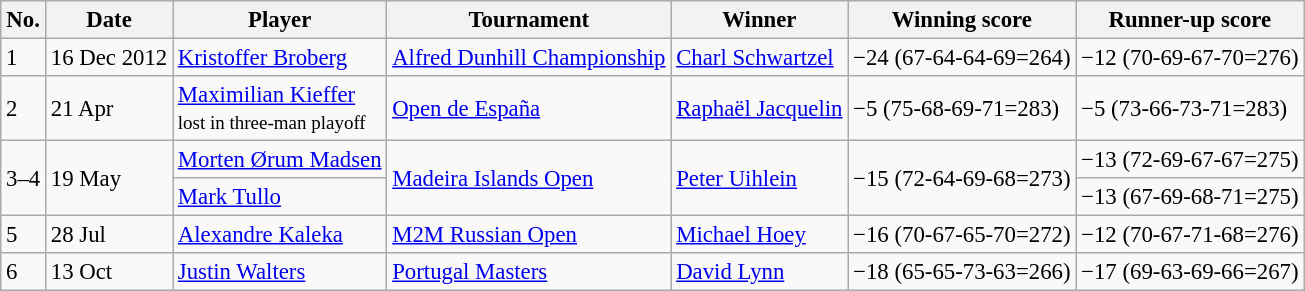<table class="wikitable" style="font-size:95%;">
<tr>
<th>No.</th>
<th>Date</th>
<th>Player</th>
<th>Tournament</th>
<th>Winner</th>
<th>Winning score</th>
<th>Runner-up score</th>
</tr>
<tr>
<td>1</td>
<td>16 Dec 2012</td>
<td> <a href='#'>Kristoffer Broberg</a></td>
<td><a href='#'>Alfred Dunhill Championship</a></td>
<td> <a href='#'>Charl Schwartzel</a></td>
<td>−24 (67-64-64-69=264)</td>
<td>−12 (70-69-67-70=276)</td>
</tr>
<tr>
<td>2</td>
<td>21 Apr</td>
<td> <a href='#'>Maximilian Kieffer</a><br><small>lost in three-man playoff</small></td>
<td><a href='#'>Open de España</a></td>
<td> <a href='#'>Raphaël Jacquelin</a></td>
<td>−5 (75-68-69-71=283)</td>
<td>−5 (73-66-73-71=283)</td>
</tr>
<tr>
<td rowspan=2>3–4</td>
<td rowspan=2>19 May</td>
<td> <a href='#'>Morten Ørum Madsen</a></td>
<td rowspan=2><a href='#'>Madeira Islands Open</a></td>
<td rowspan=2> <a href='#'>Peter Uihlein</a></td>
<td rowspan=2>−15 (72-64-69-68=273)</td>
<td>−13 (72-69-67-67=275)</td>
</tr>
<tr>
<td> <a href='#'>Mark Tullo</a></td>
<td>−13 (67-69-68-71=275)</td>
</tr>
<tr>
<td>5</td>
<td>28 Jul</td>
<td> <a href='#'>Alexandre Kaleka</a></td>
<td><a href='#'>M2M Russian Open</a></td>
<td> <a href='#'>Michael Hoey</a></td>
<td>−16 (70-67-65-70=272)</td>
<td>−12 (70-67-71-68=276)</td>
</tr>
<tr>
<td>6</td>
<td>13 Oct</td>
<td> <a href='#'>Justin Walters</a></td>
<td><a href='#'>Portugal Masters</a></td>
<td> <a href='#'>David Lynn</a></td>
<td>−18 (65-65-73-63=266)</td>
<td>−17 (69-63-69-66=267)</td>
</tr>
</table>
